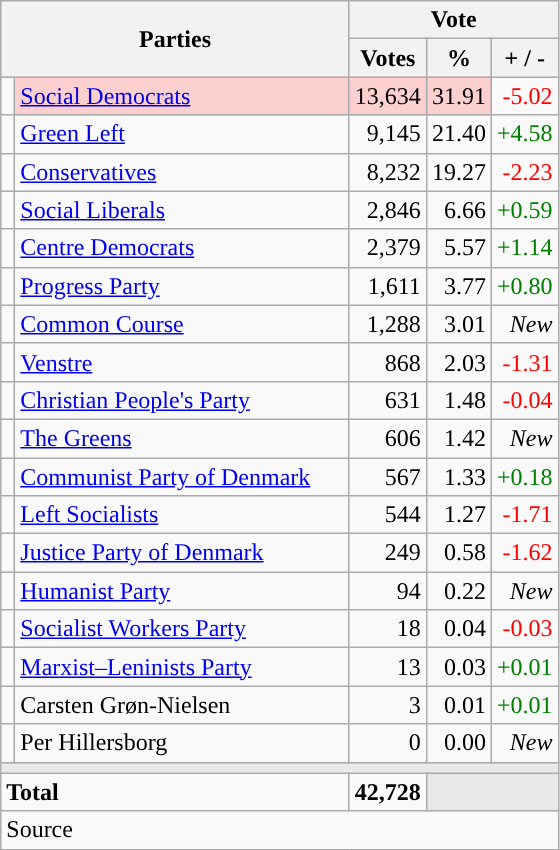<table class="wikitable" style="text-align:right;">
<tr>
<th style="text-align:centre;" rowspan="2" colspan="2" width="225">Parties</th>
<th colspan="3">Vote</th>
</tr>
<tr>
<th width="15">Votes</th>
<th width="15">%</th>
<th width="15">+ / -</th>
</tr>
<tr>
<td width="2" style="color:inherit;background:"></td>
<td bgcolor=#fbd0ce  align="left"><a href='#'>Social Democrats</a></td>
<td bgcolor=#fbd0ce>13,634</td>
<td bgcolor=#fbd0ce>31.91</td>
<td style=color:red;>-5.02</td>
</tr>
<tr>
<td width="2" style="color:inherit;background:"></td>
<td align="left"><a href='#'>Green Left</a></td>
<td>9,145</td>
<td>21.40</td>
<td style=color:green;>+4.58</td>
</tr>
<tr>
<td width="2" style="color:inherit;background:"></td>
<td align="left"><a href='#'>Conservatives</a></td>
<td>8,232</td>
<td>19.27</td>
<td style=color:red;>-2.23</td>
</tr>
<tr>
<td width="2" style="color:inherit;background:"></td>
<td align="left"><a href='#'>Social Liberals</a></td>
<td>2,846</td>
<td>6.66</td>
<td style=color:green;>+0.59</td>
</tr>
<tr>
<td width="2" style="color:inherit;background:"></td>
<td align="left"><a href='#'>Centre Democrats</a></td>
<td>2,379</td>
<td>5.57</td>
<td style=color:green;>+1.14</td>
</tr>
<tr>
<td width="2" style="color:inherit;background:"></td>
<td align="left"><a href='#'>Progress Party</a></td>
<td>1,611</td>
<td>3.77</td>
<td style=color:green;>+0.80</td>
</tr>
<tr>
<td width="2" style="color:inherit;background:"></td>
<td align="left"><a href='#'>Common Course</a></td>
<td>1,288</td>
<td>3.01</td>
<td><em>New</em></td>
</tr>
<tr>
<td width="2" style="color:inherit;background:"></td>
<td align="left"><a href='#'>Venstre</a></td>
<td>868</td>
<td>2.03</td>
<td style=color:red;>-1.31</td>
</tr>
<tr>
<td width="2" style="color:inherit;background:"></td>
<td align="left"><a href='#'>Christian People's Party</a></td>
<td>631</td>
<td>1.48</td>
<td style=color:red;>-0.04</td>
</tr>
<tr>
<td width="2" style="color:inherit;background:"></td>
<td align="left"><a href='#'>The Greens</a></td>
<td>606</td>
<td>1.42</td>
<td><em>New</em></td>
</tr>
<tr>
<td width="2" style="color:inherit;background:"></td>
<td align="left"><a href='#'>Communist Party of Denmark</a></td>
<td>567</td>
<td>1.33</td>
<td style=color:green;>+0.18</td>
</tr>
<tr>
<td width="2" style="color:inherit;background:"></td>
<td align="left"><a href='#'>Left Socialists</a></td>
<td>544</td>
<td>1.27</td>
<td style=color:red;>-1.71</td>
</tr>
<tr>
<td width="2" style="color:inherit;background:"></td>
<td align="left"><a href='#'>Justice Party of Denmark</a></td>
<td>249</td>
<td>0.58</td>
<td style=color:red;>-1.62</td>
</tr>
<tr>
<td width="2" style="color:inherit;background:"></td>
<td align="left"><a href='#'>Humanist Party</a></td>
<td>94</td>
<td>0.22</td>
<td><em>New</em></td>
</tr>
<tr>
<td width="2" style="color:inherit;background:"></td>
<td align="left"><a href='#'>Socialist Workers Party</a></td>
<td>18</td>
<td>0.04</td>
<td style=color:red;>-0.03</td>
</tr>
<tr>
<td width="2" style="color:inherit;background:"></td>
<td align="left"><a href='#'>Marxist–Leninists Party</a></td>
<td>13</td>
<td>0.03</td>
<td style=color:green;>+0.01</td>
</tr>
<tr>
<td width="2" style="color:inherit;background:"></td>
<td align="left">Carsten Grøn-Nielsen</td>
<td>3</td>
<td>0.01</td>
<td style=color:green;>+0.01</td>
</tr>
<tr>
<td width="2" style="color:inherit;background:"></td>
<td align="left">Per Hillersborg</td>
<td>0</td>
<td>0.00</td>
<td><em>New</em></td>
</tr>
<tr>
<td colspan="7" bgcolor="#E9E9E9"></td>
</tr>
<tr>
<td align="left" colspan="2"><strong>Total</strong></td>
<td><strong>42,728</strong></td>
<td bgcolor="#E9E9E9" colspan="2"></td>
</tr>
<tr>
<td align="left" colspan="6">Source</td>
</tr>
</table>
